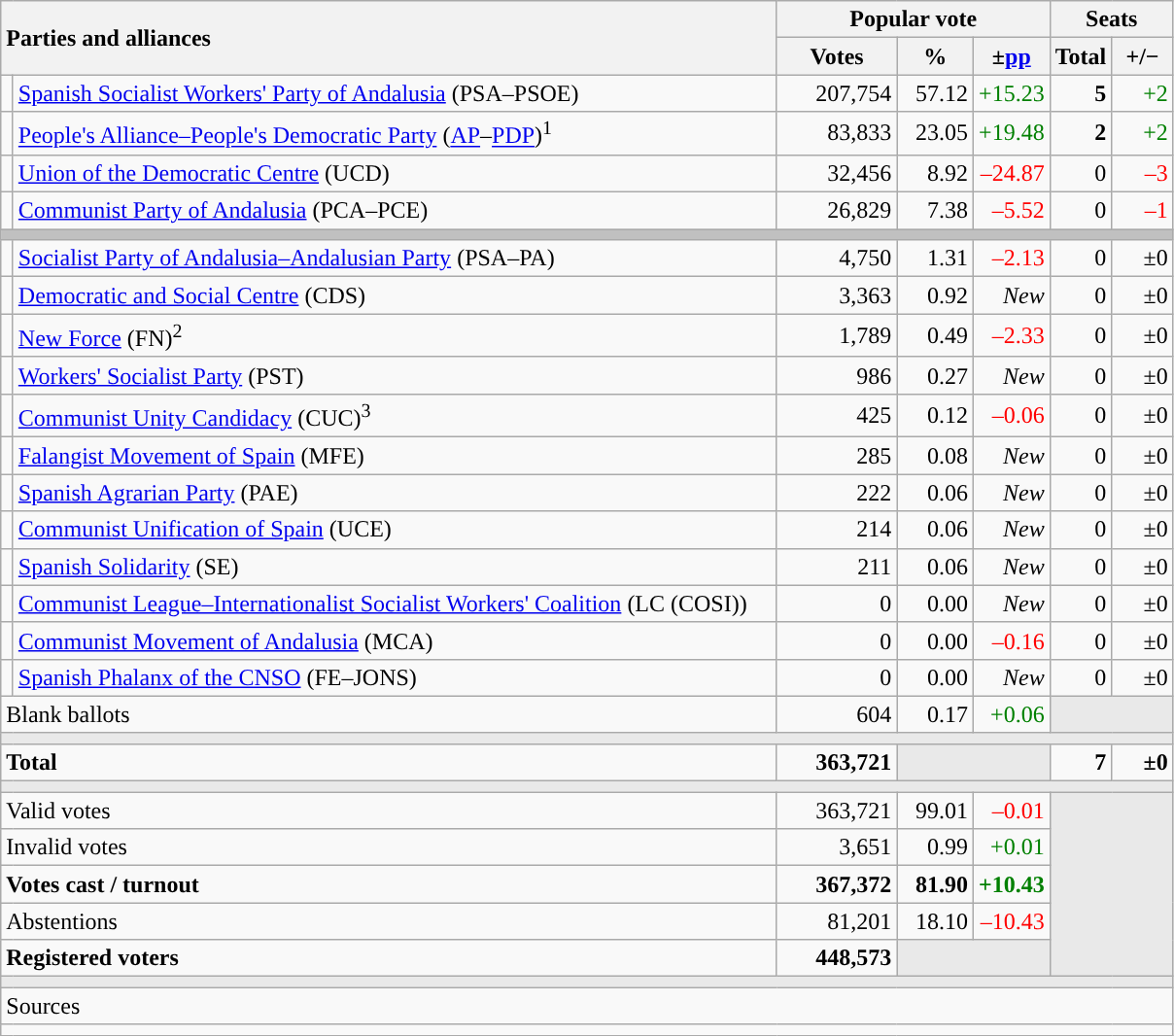<table class="wikitable" style="text-align:right;">
<tr>
<th style="text-align:left;" rowspan="2" colspan="2" width="525">Parties and alliances</th>
<th colspan="3">Popular vote</th>
<th colspan="2">Seats</th>
</tr>
<tr>
<th width="75">Votes</th>
<th width="45">%</th>
<th width="45">±<a href='#'>pp</a></th>
<th width="35">Total</th>
<th width="35">+/−</th>
</tr>
<tr>
<td width="1" style="color:inherit;background:"></td>
<td align="left"><a href='#'>Spanish Socialist Workers' Party of Andalusia</a> (PSA–PSOE)</td>
<td>207,754</td>
<td>57.12</td>
<td style="color:green;">+15.23</td>
<td><strong>5</strong></td>
<td style="color:green;">+2</td>
</tr>
<tr>
<td style="color:inherit;background:"></td>
<td align="left"><a href='#'>People's Alliance–People's Democratic Party</a> (<a href='#'>AP</a>–<a href='#'>PDP</a>)<sup>1</sup></td>
<td>83,833</td>
<td>23.05</td>
<td style="color:green;">+19.48</td>
<td><strong>2</strong></td>
<td style="color:green;">+2</td>
</tr>
<tr>
<td style="color:inherit;background:"></td>
<td align="left"><a href='#'>Union of the Democratic Centre</a> (UCD)</td>
<td>32,456</td>
<td>8.92</td>
<td style="color:red;">–24.87</td>
<td>0</td>
<td style="color:red;">–3</td>
</tr>
<tr>
<td style="color:inherit;background:"></td>
<td align="left"><a href='#'>Communist Party of Andalusia</a> (PCA–PCE)</td>
<td>26,829</td>
<td>7.38</td>
<td style="color:red;">–5.52</td>
<td>0</td>
<td style="color:red;">–1</td>
</tr>
<tr>
<td colspan="7" bgcolor="#C0C0C0"></td>
</tr>
<tr>
<td style="color:inherit;background:"></td>
<td align="left"><a href='#'>Socialist Party of Andalusia–Andalusian Party</a> (PSA–PA)</td>
<td>4,750</td>
<td>1.31</td>
<td style="color:red;">–2.13</td>
<td>0</td>
<td>±0</td>
</tr>
<tr>
<td style="color:inherit;background:"></td>
<td align="left"><a href='#'>Democratic and Social Centre</a> (CDS)</td>
<td>3,363</td>
<td>0.92</td>
<td><em>New</em></td>
<td>0</td>
<td>±0</td>
</tr>
<tr>
<td style="color:inherit;background:"></td>
<td align="left"><a href='#'>New Force</a> (FN)<sup>2</sup></td>
<td>1,789</td>
<td>0.49</td>
<td style="color:red;">–2.33</td>
<td>0</td>
<td>±0</td>
</tr>
<tr>
<td style="color:inherit;background:"></td>
<td align="left"><a href='#'>Workers' Socialist Party</a> (PST)</td>
<td>986</td>
<td>0.27</td>
<td><em>New</em></td>
<td>0</td>
<td>±0</td>
</tr>
<tr>
<td style="color:inherit;background:"></td>
<td align="left"><a href='#'>Communist Unity Candidacy</a> (CUC)<sup>3</sup></td>
<td>425</td>
<td>0.12</td>
<td style="color:red;">–0.06</td>
<td>0</td>
<td>±0</td>
</tr>
<tr>
<td style="color:inherit;background:"></td>
<td align="left"><a href='#'>Falangist Movement of Spain</a> (MFE)</td>
<td>285</td>
<td>0.08</td>
<td><em>New</em></td>
<td>0</td>
<td>±0</td>
</tr>
<tr>
<td style="color:inherit;background:"></td>
<td align="left"><a href='#'>Spanish Agrarian Party</a> (PAE)</td>
<td>222</td>
<td>0.06</td>
<td><em>New</em></td>
<td>0</td>
<td>±0</td>
</tr>
<tr>
<td style="color:inherit;background:"></td>
<td align="left"><a href='#'>Communist Unification of Spain</a> (UCE)</td>
<td>214</td>
<td>0.06</td>
<td><em>New</em></td>
<td>0</td>
<td>±0</td>
</tr>
<tr>
<td style="color:inherit;background:"></td>
<td align="left"><a href='#'>Spanish Solidarity</a> (SE)</td>
<td>211</td>
<td>0.06</td>
<td><em>New</em></td>
<td>0</td>
<td>±0</td>
</tr>
<tr>
<td style="color:inherit;background:"></td>
<td align="left"><a href='#'>Communist League–Internationalist Socialist Workers' Coalition</a> (LC (COSI))</td>
<td>0</td>
<td>0.00</td>
<td><em>New</em></td>
<td>0</td>
<td>±0</td>
</tr>
<tr>
<td style="color:inherit;background:"></td>
<td align="left"><a href='#'>Communist Movement of Andalusia</a> (MCA)</td>
<td>0</td>
<td>0.00</td>
<td style="color:red;">–0.16</td>
<td>0</td>
<td>±0</td>
</tr>
<tr>
<td style="color:inherit;background:"></td>
<td align="left"><a href='#'>Spanish Phalanx of the CNSO</a> (FE–JONS)</td>
<td>0</td>
<td>0.00</td>
<td><em>New</em></td>
<td>0</td>
<td>±0</td>
</tr>
<tr>
<td align="left" colspan="2">Blank ballots</td>
<td>604</td>
<td>0.17</td>
<td style="color:green;">+0.06</td>
<td bgcolor="#E9E9E9" colspan="2"></td>
</tr>
<tr>
<td colspan="7" bgcolor="#E9E9E9"></td>
</tr>
<tr style="font-weight:bold;">
<td align="left" colspan="2">Total</td>
<td>363,721</td>
<td bgcolor="#E9E9E9" colspan="2"></td>
<td>7</td>
<td>±0</td>
</tr>
<tr>
<td colspan="7" bgcolor="#E9E9E9"></td>
</tr>
<tr>
<td align="left" colspan="2">Valid votes</td>
<td>363,721</td>
<td>99.01</td>
<td style="color:red;">–0.01</td>
<td bgcolor="#E9E9E9" colspan="2" rowspan="5"></td>
</tr>
<tr>
<td align="left" colspan="2">Invalid votes</td>
<td>3,651</td>
<td>0.99</td>
<td style="color:green;">+0.01</td>
</tr>
<tr style="font-weight:bold;">
<td align="left" colspan="2">Votes cast / turnout</td>
<td>367,372</td>
<td>81.90</td>
<td style="color:green;">+10.43</td>
</tr>
<tr>
<td align="left" colspan="2">Abstentions</td>
<td>81,201</td>
<td>18.10</td>
<td style="color:red;">–10.43</td>
</tr>
<tr style="font-weight:bold;">
<td align="left" colspan="2">Registered voters</td>
<td>448,573</td>
<td bgcolor="#E9E9E9" colspan="2"></td>
</tr>
<tr>
<td colspan="7" bgcolor="#E9E9E9"></td>
</tr>
<tr>
<td align="left" colspan="7">Sources</td>
</tr>
<tr>
<td colspan="7" style="text-align:left; max-width:790px;"></td>
</tr>
</table>
